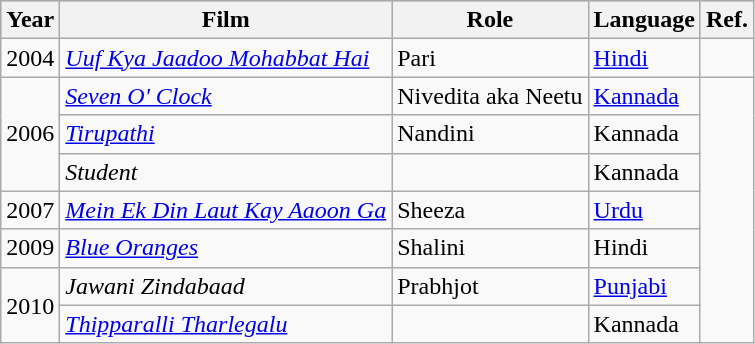<table class="wikitable sortable">
<tr style="background:#b0c4de; text-align:center;">
<th>Year</th>
<th>Film</th>
<th>Role</th>
<th>Language</th>
<th>Ref.</th>
</tr>
<tr>
<td>2004</td>
<td><em><a href='#'>Uuf Kya Jaadoo Mohabbat Hai</a></em></td>
<td>Pari</td>
<td><a href='#'>Hindi</a></td>
<td></td>
</tr>
<tr>
<td rowspan="3">2006</td>
<td><em><a href='#'>Seven O' Clock</a></em></td>
<td>Nivedita aka Neetu</td>
<td><a href='#'>Kannada</a></td>
<td rowspan="7"></td>
</tr>
<tr>
<td><em><a href='#'>Tirupathi</a></em></td>
<td>Nandini</td>
<td>Kannada</td>
</tr>
<tr>
<td><em>Student</em></td>
<td></td>
<td>Kannada</td>
</tr>
<tr>
<td>2007</td>
<td><em><a href='#'>Mein Ek Din Laut Kay Aaoon Ga</a></em></td>
<td>Sheeza</td>
<td><a href='#'>Urdu</a></td>
</tr>
<tr>
<td>2009</td>
<td><em><a href='#'>Blue Oranges</a></em></td>
<td>Shalini</td>
<td>Hindi</td>
</tr>
<tr>
<td rowspan="2">2010</td>
<td><em>Jawani Zindabaad</em></td>
<td>Prabhjot</td>
<td><a href='#'>Punjabi</a></td>
</tr>
<tr>
<td><em><a href='#'>Thipparalli Tharlegalu</a></em></td>
<td></td>
<td>Kannada</td>
</tr>
</table>
